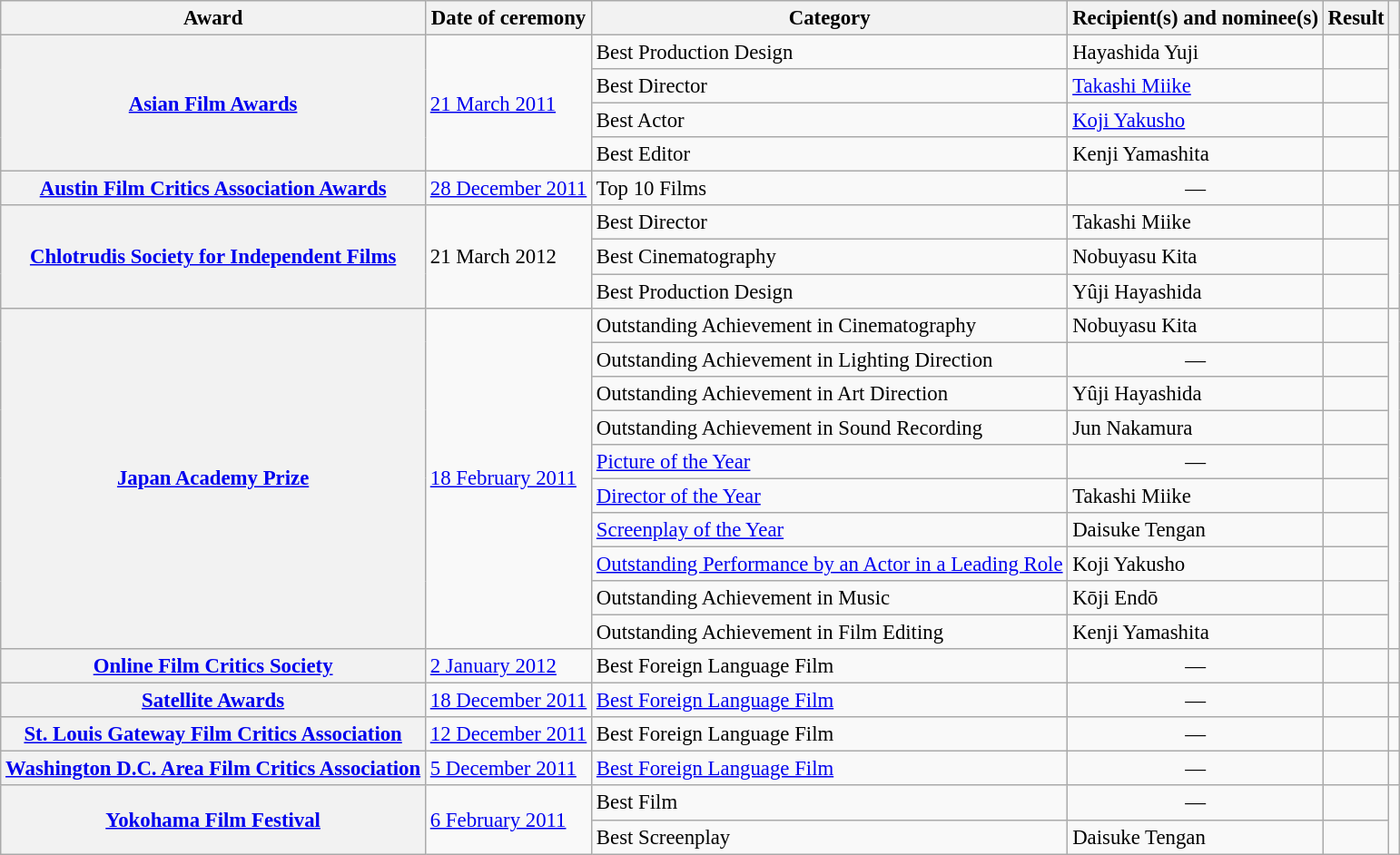<table class="wikitable plainrowheaders sortable" style="font-size: 95%;">
<tr>
<th scope="col">Award</th>
<th scope="col">Date of ceremony</th>
<th scope="col">Category</th>
<th scope="col">Recipient(s) and nominee(s)</th>
<th scope="col">Result</th>
<th scope="col" class="unsortable"></th>
</tr>
<tr>
<th scope="row" rowspan=4 style="text-align:center;"><a href='#'>Asian Film Awards</a></th>
<td rowspan=4><a href='#'>21 March 2011</a></td>
<td>Best Production Design</td>
<td>Hayashida Yuji</td>
<td></td>
<td rowspan=4 style="text-align:center;"></td>
</tr>
<tr>
<td>Best Director</td>
<td><a href='#'>Takashi Miike</a></td>
<td></td>
</tr>
<tr>
<td>Best Actor</td>
<td><a href='#'>Koji Yakusho</a></td>
<td></td>
</tr>
<tr>
<td>Best Editor</td>
<td>Kenji Yamashita</td>
<td></td>
</tr>
<tr>
<th scope="row" style="text-align:center;"><a href='#'>Austin Film Critics Association Awards</a></th>
<td><a href='#'>28 December 2011</a></td>
<td>Top 10 Films</td>
<td style="text-align:center;">—</td>
<td></td>
<td style="text-align:center;"></td>
</tr>
<tr>
<th scope="row" rowspan=3 style="text-align:center;"><a href='#'>Chlotrudis Society for Independent Films</a></th>
<td rowspan=3>21 March 2012</td>
<td>Best Director</td>
<td>Takashi Miike</td>
<td></td>
<td rowspan=3 style="text-align:center;"></td>
</tr>
<tr>
<td>Best Cinematography</td>
<td>Nobuyasu Kita</td>
<td></td>
</tr>
<tr>
<td>Best Production Design</td>
<td>Yûji Hayashida</td>
<td></td>
</tr>
<tr>
<th scope="row" rowspan=10 style="text-align:center;"><a href='#'>Japan Academy Prize</a></th>
<td rowspan=10><a href='#'>18 February 2011</a></td>
<td>Outstanding Achievement in Cinematography</td>
<td>Nobuyasu Kita</td>
<td></td>
<td rowspan=10 style="text-align:center;"></td>
</tr>
<tr>
<td>Outstanding Achievement in Lighting Direction</td>
<td style="text-align:center;">—</td>
<td></td>
</tr>
<tr>
<td>Outstanding Achievement in Art Direction</td>
<td>Yûji Hayashida</td>
<td></td>
</tr>
<tr>
<td>Outstanding Achievement in Sound Recording</td>
<td>Jun Nakamura</td>
<td></td>
</tr>
<tr>
<td><a href='#'>Picture of the Year</a></td>
<td style="text-align:center;">—</td>
<td></td>
</tr>
<tr>
<td><a href='#'>Director of the Year</a></td>
<td>Takashi Miike</td>
<td></td>
</tr>
<tr>
<td><a href='#'>Screenplay of the Year</a></td>
<td>Daisuke Tengan</td>
<td></td>
</tr>
<tr>
<td><a href='#'>Outstanding Performance by an Actor in a Leading Role</a></td>
<td>Koji Yakusho</td>
<td></td>
</tr>
<tr>
<td>Outstanding Achievement in Music</td>
<td>Kōji Endō</td>
<td></td>
</tr>
<tr>
<td>Outstanding Achievement in Film Editing</td>
<td>Kenji Yamashita</td>
<td></td>
</tr>
<tr>
<th scope="row" style="text-align:center;"><a href='#'>Online Film Critics Society</a></th>
<td><a href='#'>2 January 2012</a></td>
<td>Best Foreign Language Film</td>
<td style="text-align:center;">—</td>
<td></td>
<td style="text-align:center;"></td>
</tr>
<tr>
<th scope="row" style="text-align:center;"><a href='#'>Satellite Awards</a></th>
<td><a href='#'>18 December 2011</a></td>
<td><a href='#'>Best Foreign Language Film</a></td>
<td style="text-align:center;">—</td>
<td></td>
<td style="text-align:center;"></td>
</tr>
<tr>
<th scope="row" style="text-align:center;"><a href='#'>St. Louis Gateway Film Critics Association</a></th>
<td><a href='#'>12 December 2011</a></td>
<td>Best Foreign Language Film</td>
<td style="text-align:center;">—</td>
<td></td>
<td style="text-align:center;"></td>
</tr>
<tr>
<th scope="row" style="text-align:center;"><a href='#'>Washington D.C. Area Film Critics Association</a></th>
<td><a href='#'>5 December 2011</a></td>
<td><a href='#'>Best Foreign Language Film</a></td>
<td style="text-align:center;">—</td>
<td></td>
<td style="text-align:center;"></td>
</tr>
<tr>
<th scope="row" rowspan=2 style="text-align:center;"><a href='#'>Yokohama Film Festival</a></th>
<td rowspan=2><a href='#'>6 February 2011</a></td>
<td>Best Film</td>
<td style="text-align:center;">—</td>
<td></td>
<td rowspan=2 style="text-align:center;"></td>
</tr>
<tr>
<td>Best Screenplay</td>
<td>Daisuke Tengan</td>
<td></td>
</tr>
</table>
